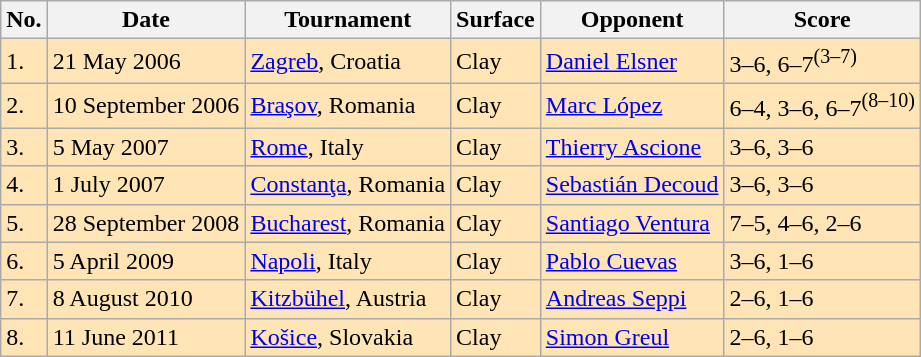<table class="sortable wikitable">
<tr>
<th>No.</th>
<th>Date</th>
<th>Tournament</th>
<th>Surface</th>
<th>Opponent</th>
<th>Score</th>
</tr>
<tr bgcolor=moccasin>
<td>1.</td>
<td>21 May 2006</td>
<td><a href='#'>Zagreb</a>, Croatia</td>
<td>Clay</td>
<td> <a href='#'>Daniel Elsner</a></td>
<td>3–6, 6–7<sup>(3–7)</sup></td>
</tr>
<tr bgcolor=moccasin>
<td>2.</td>
<td>10 September 2006</td>
<td><a href='#'>Braşov</a>, Romania</td>
<td>Clay</td>
<td> <a href='#'>Marc López</a></td>
<td>6–4, 3–6, 6–7<sup>(8–10)</sup></td>
</tr>
<tr bgcolor=moccasin>
<td>3.</td>
<td>5 May 2007</td>
<td><a href='#'>Rome</a>, Italy</td>
<td>Clay</td>
<td> <a href='#'>Thierry Ascione</a></td>
<td>3–6, 3–6</td>
</tr>
<tr bgcolor=moccasin>
<td>4.</td>
<td>1 July 2007</td>
<td><a href='#'>Constanţa</a>, Romania</td>
<td>Clay</td>
<td> <a href='#'>Sebastián Decoud</a></td>
<td>3–6, 3–6</td>
</tr>
<tr bgcolor=moccasin>
<td>5.</td>
<td>28 September 2008</td>
<td><a href='#'>Bucharest</a>, Romania</td>
<td>Clay</td>
<td> <a href='#'>Santiago Ventura</a></td>
<td>7–5, 4–6, 2–6</td>
</tr>
<tr bgcolor=moccasin>
<td>6.</td>
<td>5 April 2009</td>
<td><a href='#'>Napoli</a>, Italy</td>
<td>Clay</td>
<td> <a href='#'>Pablo Cuevas</a></td>
<td>3–6, 1–6</td>
</tr>
<tr bgcolor=moccasin>
<td>7.</td>
<td>8 August 2010</td>
<td><a href='#'>Kitzbühel</a>, Austria</td>
<td>Clay</td>
<td> <a href='#'>Andreas Seppi</a></td>
<td>2–6, 1–6</td>
</tr>
<tr bgcolor=moccasin>
<td>8.</td>
<td>11 June 2011</td>
<td><a href='#'>Košice</a>, Slovakia</td>
<td>Clay</td>
<td> <a href='#'>Simon Greul</a></td>
<td>2–6, 1–6</td>
</tr>
</table>
